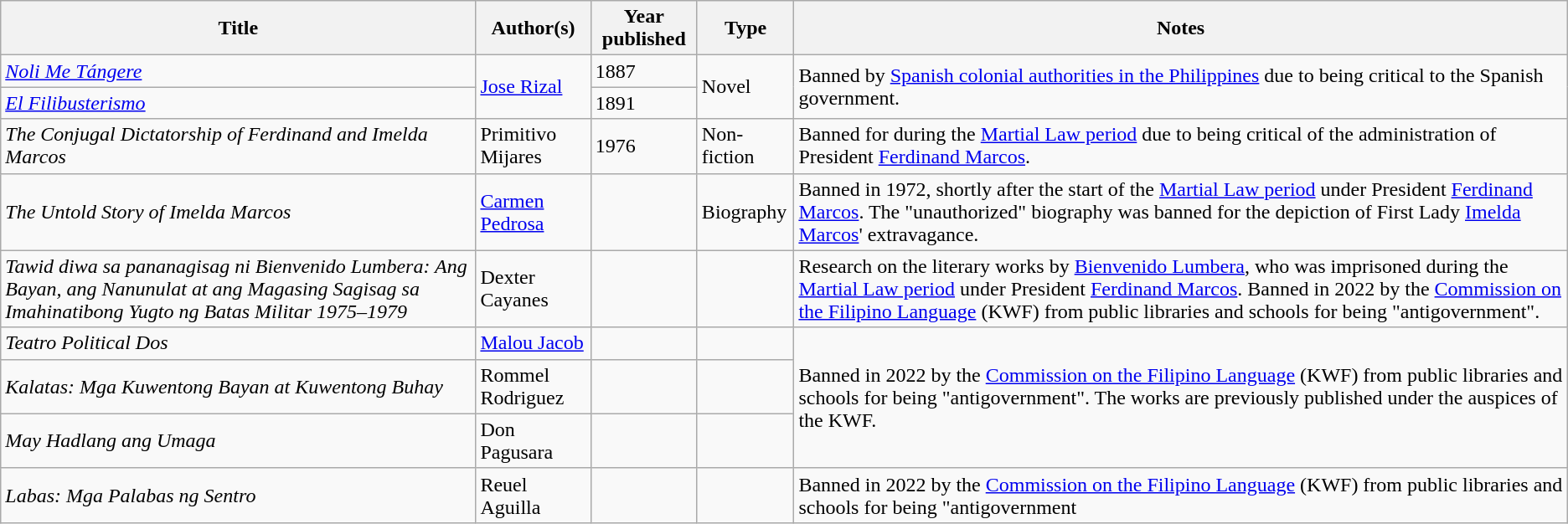<table class="wikitable sortable sticky-header">
<tr>
<th>Title</th>
<th>Author(s)</th>
<th>Year published</th>
<th>Type</th>
<th class="unsortable">Notes</th>
</tr>
<tr>
<td><em><a href='#'>Noli Me Tángere</a></em></td>
<td rowspan="2"><a href='#'>Jose Rizal</a></td>
<td>1887</td>
<td rowspan="2">Novel</td>
<td rowspan="2">Banned by <a href='#'>Spanish colonial authorities in the Philippines</a> due to being critical to the Spanish government.</td>
</tr>
<tr>
<td><em><a href='#'>El Filibusterismo</a></em></td>
<td>1891</td>
</tr>
<tr>
<td><em>The Conjugal Dictatorship of Ferdinand and Imelda Marcos</em></td>
<td>Primitivo Mijares</td>
<td>1976</td>
<td>Non-fiction</td>
<td>Banned for during the <a href='#'>Martial Law period</a> due to being critical of the administration of President <a href='#'>Ferdinand Marcos</a>.</td>
</tr>
<tr>
<td><em>The Untold Story of Imelda Marcos</em></td>
<td><a href='#'>Carmen Pedrosa</a></td>
<td></td>
<td>Biography</td>
<td>Banned in 1972, shortly after the start of the <a href='#'>Martial Law period</a> under President <a href='#'>Ferdinand Marcos</a>. The "unauthorized" biography was banned for the depiction of First Lady <a href='#'>Imelda Marcos</a>' extravagance.</td>
</tr>
<tr>
<td><em>Tawid diwa sa pananagisag ni Bienvenido Lumbera: Ang Bayan, ang Nanunulat at ang Magasing Sagisag sa Imahinatibong Yugto ng Batas Militar 1975–1979</em></td>
<td>Dexter Cayanes</td>
<td></td>
<td></td>
<td>Research on the literary works by <a href='#'>Bienvenido Lumbera</a>, who was imprisoned during the <a href='#'>Martial Law period</a> under President <a href='#'>Ferdinand Marcos</a>. Banned in 2022 by the <a href='#'>Commission on the Filipino Language</a> (KWF) from public libraries and schools for being "antigovernment".</td>
</tr>
<tr>
<td><em>Teatro Political Dos</em></td>
<td><a href='#'>Malou Jacob</a></td>
<td></td>
<td></td>
<td rowspan="3">Banned in 2022 by the <a href='#'>Commission on the Filipino Language</a> (KWF) from public libraries and schools for being "antigovernment". The works are previously published under the auspices of the KWF.</td>
</tr>
<tr>
<td><em>Kalatas: Mga Kuwentong Bayan at Kuwentong Buhay</em></td>
<td>Rommel Rodriguez</td>
<td></td>
<td></td>
</tr>
<tr>
<td><em>May Hadlang ang Umaga</em></td>
<td>Don Pagusara</td>
<td></td>
<td></td>
</tr>
<tr>
<td><em>Labas: Mga Palabas ng Sentro</em></td>
<td>Reuel Aguilla</td>
<td></td>
<td></td>
<td>Banned in 2022 by the <a href='#'>Commission on the Filipino Language</a> (KWF) from public libraries and schools for being "antigovernment</td>
</tr>
</table>
